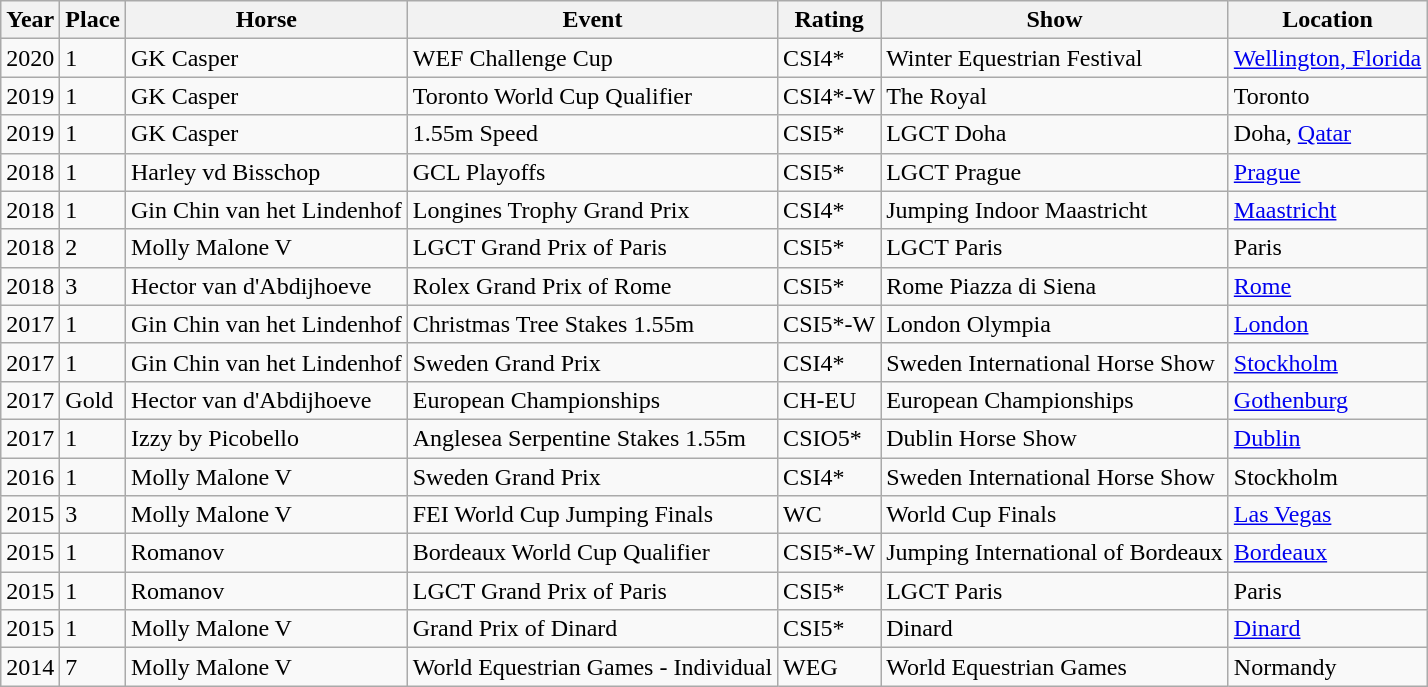<table class="wikitable">
<tr>
<th>Year</th>
<th>Place</th>
<th>Horse</th>
<th>Event</th>
<th>Rating</th>
<th>Show</th>
<th>Location</th>
</tr>
<tr>
<td>2020</td>
<td>1</td>
<td>GK Casper</td>
<td>WEF Challenge Cup</td>
<td>CSI4*</td>
<td>Winter Equestrian Festival</td>
<td><a href='#'>Wellington, Florida</a></td>
</tr>
<tr>
<td>2019</td>
<td>1</td>
<td>GK Casper</td>
<td>Toronto World Cup Qualifier</td>
<td>CSI4*-W</td>
<td>The Royal</td>
<td>Toronto</td>
</tr>
<tr>
<td>2019</td>
<td>1</td>
<td>GK Casper</td>
<td>1.55m Speed</td>
<td>CSI5*</td>
<td>LGCT Doha</td>
<td>Doha, <a href='#'>Qatar</a></td>
</tr>
<tr>
<td>2018</td>
<td>1</td>
<td>Harley vd Bisschop</td>
<td>GCL Playoffs</td>
<td>CSI5*</td>
<td>LGCT Prague</td>
<td><a href='#'>Prague</a></td>
</tr>
<tr>
<td>2018</td>
<td>1</td>
<td>Gin Chin van het Lindenhof</td>
<td>Longines Trophy Grand Prix</td>
<td>CSI4*</td>
<td>Jumping Indoor Maastricht</td>
<td><a href='#'>Maastricht</a></td>
</tr>
<tr>
<td>2018</td>
<td>2</td>
<td>Molly Malone V</td>
<td>LGCT Grand Prix of Paris</td>
<td>CSI5*</td>
<td>LGCT Paris</td>
<td>Paris</td>
</tr>
<tr>
<td>2018</td>
<td>3</td>
<td>Hector van d'Abdijhoeve</td>
<td>Rolex Grand Prix of Rome</td>
<td>CSI5*</td>
<td>Rome Piazza di Siena</td>
<td><a href='#'>Rome</a></td>
</tr>
<tr>
<td>2017</td>
<td>1</td>
<td>Gin Chin van het Lindenhof</td>
<td>Christmas Tree Stakes 1.55m</td>
<td>CSI5*-W</td>
<td>London Olympia</td>
<td><a href='#'>London</a></td>
</tr>
<tr>
<td>2017</td>
<td>1</td>
<td>Gin Chin van het Lindenhof</td>
<td>Sweden Grand Prix</td>
<td>CSI4*</td>
<td>Sweden International Horse Show</td>
<td><a href='#'>Stockholm</a></td>
</tr>
<tr>
<td>2017</td>
<td>Gold</td>
<td>Hector van d'Abdijhoeve</td>
<td>European Championships</td>
<td>CH-EU</td>
<td>European Championships</td>
<td><a href='#'>Gothenburg</a></td>
</tr>
<tr>
<td>2017</td>
<td>1</td>
<td>Izzy by Picobello</td>
<td>Anglesea Serpentine Stakes 1.55m</td>
<td>CSIO5*</td>
<td>Dublin Horse Show</td>
<td><a href='#'>Dublin</a></td>
</tr>
<tr>
<td>2016</td>
<td>1</td>
<td>Molly Malone V</td>
<td>Sweden Grand Prix</td>
<td>CSI4*</td>
<td>Sweden International Horse Show</td>
<td>Stockholm</td>
</tr>
<tr>
<td>2015</td>
<td>3</td>
<td>Molly Malone V</td>
<td>FEI World Cup Jumping Finals</td>
<td>WC</td>
<td>World Cup Finals</td>
<td><a href='#'>Las Vegas</a></td>
</tr>
<tr>
<td>2015</td>
<td>1</td>
<td>Romanov</td>
<td>Bordeaux World Cup Qualifier</td>
<td>CSI5*-W</td>
<td>Jumping International of Bordeaux</td>
<td><a href='#'>Bordeaux</a></td>
</tr>
<tr>
<td>2015</td>
<td>1</td>
<td>Romanov</td>
<td>LGCT Grand Prix of Paris</td>
<td>CSI5*</td>
<td>LGCT Paris</td>
<td>Paris</td>
</tr>
<tr>
<td>2015</td>
<td>1</td>
<td>Molly Malone V</td>
<td>Grand Prix of Dinard</td>
<td>CSI5*</td>
<td>Dinard</td>
<td><a href='#'>Dinard</a></td>
</tr>
<tr>
<td>2014</td>
<td>7</td>
<td>Molly Malone V</td>
<td>World Equestrian Games - Individual</td>
<td>WEG</td>
<td>World Equestrian Games</td>
<td>Normandy</td>
</tr>
</table>
